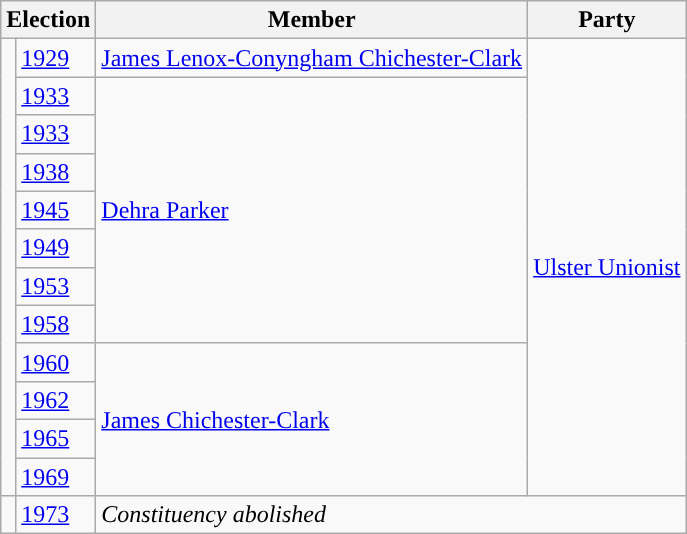<table class="wikitable">
<tr>
<th colspan="2">Election</th>
<th>Member</th>
<th>Party</th>
</tr>
<tr>
<td rowspan="12" style="background-color: "></td>
<td><a href='#'>1929</a></td>
<td rowspan="1"><a href='#'>James Lenox-Conyngham Chichester-Clark</a></td>
<td rowspan="12"><a href='#'>Ulster Unionist</a></td>
</tr>
<tr>
<td><a href='#'>1933</a></td>
<td rowspan="7"><a href='#'>Dehra Parker</a></td>
</tr>
<tr>
<td><a href='#'>1933</a></td>
</tr>
<tr>
<td><a href='#'>1938</a></td>
</tr>
<tr>
<td><a href='#'>1945</a></td>
</tr>
<tr>
<td><a href='#'>1949</a></td>
</tr>
<tr>
<td><a href='#'>1953</a></td>
</tr>
<tr>
<td><a href='#'>1958</a></td>
</tr>
<tr>
<td><a href='#'>1960</a></td>
<td rowspan="4"><a href='#'>James Chichester-Clark</a></td>
</tr>
<tr>
<td><a href='#'>1962</a></td>
</tr>
<tr>
<td><a href='#'>1965</a></td>
</tr>
<tr>
<td><a href='#'>1969</a></td>
</tr>
<tr>
<td></td>
<td><a href='#'>1973</a></td>
<td colspan="3"><em>Constituency abolished</em></td>
</tr>
</table>
